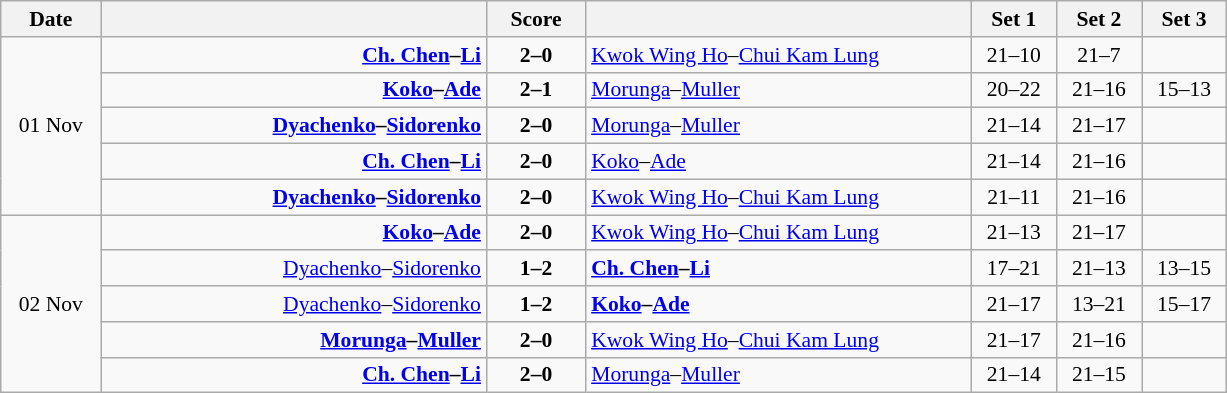<table class="wikitable" style="text-align: center; font-size:90% ">
<tr>
<th width="60">Date</th>
<th align="right" width="250"></th>
<th width="60">Score</th>
<th align="left" width="250"></th>
<th width="50">Set 1</th>
<th width="50">Set 2</th>
<th width="50">Set 3</th>
</tr>
<tr>
<td rowspan=5>01 Nov</td>
<td align=right><strong><a href='#'>Ch. Chen</a>–<a href='#'>Li</a> </strong></td>
<td align=center><strong>2–0</strong></td>
<td align=left> <a href='#'>Kwok Wing Ho</a>–<a href='#'>Chui Kam Lung</a></td>
<td>21–10</td>
<td>21–7</td>
<td></td>
</tr>
<tr>
<td align=right><strong><a href='#'>Koko</a>–<a href='#'>Ade</a> </strong></td>
<td align=center><strong>2–1</strong></td>
<td align=left> <a href='#'>Morunga</a>–<a href='#'>Muller</a></td>
<td>20–22</td>
<td>21–16</td>
<td>15–13</td>
</tr>
<tr>
<td align=right><strong><a href='#'>Dyachenko</a>–<a href='#'>Sidorenko</a> </strong></td>
<td align=center><strong>2–0</strong></td>
<td align=left> <a href='#'>Morunga</a>–<a href='#'>Muller</a></td>
<td>21–14</td>
<td>21–17</td>
<td></td>
</tr>
<tr>
<td align=right><strong><a href='#'>Ch. Chen</a>–<a href='#'>Li</a> </strong></td>
<td align=center><strong>2–0</strong></td>
<td align=left> <a href='#'>Koko</a>–<a href='#'>Ade</a></td>
<td>21–14</td>
<td>21–16</td>
<td></td>
</tr>
<tr>
<td align=right><strong><a href='#'>Dyachenko</a>–<a href='#'>Sidorenko</a> </strong></td>
<td align=center><strong>2–0</strong></td>
<td align=left> <a href='#'>Kwok Wing Ho</a>–<a href='#'>Chui Kam Lung</a></td>
<td>21–11</td>
<td>21–16</td>
<td></td>
</tr>
<tr>
<td rowspan=5>02 Nov</td>
<td align=right><strong><a href='#'>Koko</a>–<a href='#'>Ade</a> </strong></td>
<td align=center><strong>2–0</strong></td>
<td align=left> <a href='#'>Kwok Wing Ho</a>–<a href='#'>Chui Kam Lung</a></td>
<td>21–13</td>
<td>21–17</td>
<td></td>
</tr>
<tr>
<td align=right><a href='#'>Dyachenko</a>–<a href='#'>Sidorenko</a> </td>
<td align=center><strong>1–2</strong></td>
<td align=left><strong> <a href='#'>Ch. Chen</a>–<a href='#'>Li</a></strong></td>
<td>17–21</td>
<td>21–13</td>
<td>13–15</td>
</tr>
<tr>
<td align=right><a href='#'>Dyachenko</a>–<a href='#'>Sidorenko</a> </td>
<td align=center><strong>1–2</strong></td>
<td align=left><strong> <a href='#'>Koko</a>–<a href='#'>Ade</a></strong></td>
<td>21–17</td>
<td>13–21</td>
<td>15–17</td>
</tr>
<tr>
<td align=right><strong><a href='#'>Morunga</a>–<a href='#'>Muller</a> </strong></td>
<td align=center><strong>2–0</strong></td>
<td align=left> <a href='#'>Kwok Wing Ho</a>–<a href='#'>Chui Kam Lung</a></td>
<td>21–17</td>
<td>21–16</td>
<td></td>
</tr>
<tr>
<td align=right><strong><a href='#'>Ch. Chen</a>–<a href='#'>Li</a> </strong></td>
<td align=center><strong>2–0</strong></td>
<td align=left> <a href='#'>Morunga</a>–<a href='#'>Muller</a></td>
<td>21–14</td>
<td>21–15</td>
<td></td>
</tr>
</table>
